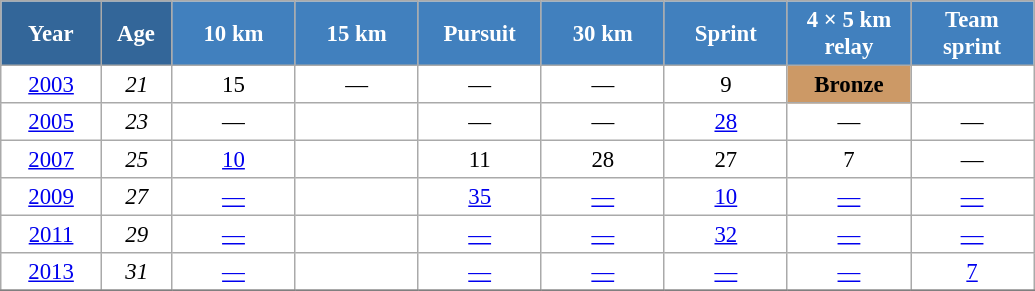<table class="wikitable" style="font-size:95%; text-align:center; border:grey solid 1px; border-collapse:collapse; background:#ffffff;">
<tr>
<th style="background-color:#369; color:white; width:60px;"> Year </th>
<th style="background-color:#369; color:white; width:40px;"> Age </th>
<th style="background-color:#4180be; color:white; width:75px;"> 10 km </th>
<th style="background-color:#4180be; color:white; width:75px;"> 15 km </th>
<th style="background-color:#4180be; color:white; width:75px;"> Pursuit </th>
<th style="background-color:#4180be; color:white; width:75px;"> 30 km </th>
<th style="background-color:#4180be; color:white; width:75px;"> Sprint </th>
<th style="background-color:#4180be; color:white; width:75px;"> 4 × 5 km <br> relay </th>
<th style="background-color:#4180be; color:white; width:75px;"> Team <br> sprint </th>
</tr>
<tr>
<td><a href='#'>2003</a></td>
<td><em>21</em></td>
<td>15</td>
<td>—</td>
<td>—</td>
<td>—</td>
<td>9</td>
<td bgcolor="cc9966"><strong>Bronze</strong></td>
<td></td>
</tr>
<tr>
<td><a href='#'>2005</a></td>
<td><em>23</em></td>
<td>—</td>
<td></td>
<td>—</td>
<td>—</td>
<td><a href='#'>28</a></td>
<td>—</td>
<td>—</td>
</tr>
<tr>
<td><a href='#'>2007</a></td>
<td><em>25</em></td>
<td><a href='#'>10</a></td>
<td></td>
<td>11</td>
<td>28</td>
<td>27</td>
<td>7</td>
<td>—</td>
</tr>
<tr>
<td><a href='#'>2009</a></td>
<td><em>27</em></td>
<td><a href='#'>—</a></td>
<td></td>
<td><a href='#'>35</a></td>
<td><a href='#'>—</a></td>
<td><a href='#'>10</a></td>
<td><a href='#'>—</a></td>
<td><a href='#'>—</a></td>
</tr>
<tr>
<td><a href='#'>2011</a></td>
<td><em>29</em></td>
<td><a href='#'>—</a></td>
<td></td>
<td><a href='#'>—</a></td>
<td><a href='#'>—</a></td>
<td><a href='#'>32</a></td>
<td><a href='#'>—</a></td>
<td><a href='#'>—</a></td>
</tr>
<tr>
<td><a href='#'>2013</a></td>
<td><em>31</em></td>
<td><a href='#'>—</a></td>
<td></td>
<td><a href='#'>—</a></td>
<td><a href='#'>—</a></td>
<td><a href='#'>—</a></td>
<td><a href='#'>—</a></td>
<td><a href='#'>7</a></td>
</tr>
<tr>
</tr>
</table>
